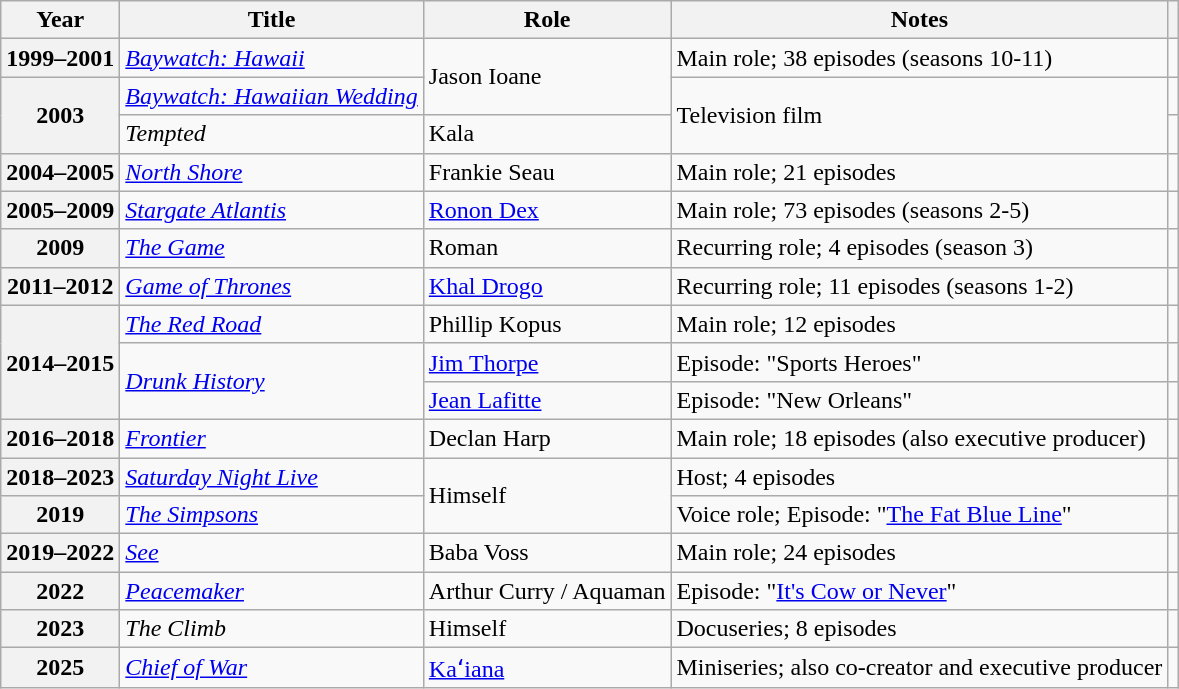<table class="wikitable plainrowheaders sortable">
<tr>
<th scope="col">Year</th>
<th scope="col">Title</th>
<th scope="col">Role</th>
<th scope="col" class="unsortable">Notes</th>
<th scope="col" class="unsortable"></th>
</tr>
<tr>
<th scope="row">1999–2001</th>
<td><em><a href='#'>Baywatch: Hawaii</a></em></td>
<td rowspan=2>Jason Ioane</td>
<td>Main role; 38 episodes (seasons 10-11)</td>
<td style="text-align:center;"></td>
</tr>
<tr>
<th scope="row" rowspan="2">2003</th>
<td><em><a href='#'>Baywatch: Hawaiian Wedding</a></em></td>
<td rowspan=2>Television film</td>
<td style="text-align:center;"></td>
</tr>
<tr>
<td><em>Tempted</em></td>
<td>Kala</td>
<td style="text-align:center;"></td>
</tr>
<tr>
<th scope="row">2004–2005</th>
<td><em><a href='#'>North Shore</a></em></td>
<td>Frankie Seau</td>
<td>Main role; 21 episodes</td>
<td style="text-align:center;"></td>
</tr>
<tr>
<th scope="row">2005–2009</th>
<td><em><a href='#'>Stargate Atlantis</a></em></td>
<td><a href='#'>Ronon Dex</a></td>
<td>Main role; 73 episodes (seasons 2-5)</td>
<td style="text-align:center;"></td>
</tr>
<tr>
<th scope="row">2009</th>
<td><em><a href='#'>The Game</a></em></td>
<td>Roman</td>
<td>Recurring role; 4 episodes (season 3)</td>
<td style="text-align:center;"></td>
</tr>
<tr>
<th scope="row">2011–2012</th>
<td><em><a href='#'>Game of Thrones</a></em></td>
<td><a href='#'>Khal Drogo</a></td>
<td>Recurring role; 11 episodes (seasons 1-2)</td>
<td style="text-align:center;"></td>
</tr>
<tr>
<th scope="row" rowspan="3">2014–2015</th>
<td><em><a href='#'>The Red Road</a></em></td>
<td>Phillip Kopus</td>
<td>Main role; 12 episodes</td>
<td style="text-align:center;"></td>
</tr>
<tr>
<td rowspan="2"><em><a href='#'>Drunk History</a></em></td>
<td><a href='#'>Jim Thorpe</a></td>
<td>Episode: "Sports Heroes"</td>
<td style="text-align:center;"></td>
</tr>
<tr>
<td><a href='#'>Jean Lafitte</a></td>
<td>Episode: "New Orleans"</td>
<td style="text-align:center;"></td>
</tr>
<tr>
<th scope="row">2016–2018</th>
<td><em><a href='#'>Frontier</a></em></td>
<td>Declan Harp</td>
<td>Main role; 18 episodes (also executive producer)</td>
<td style="text-align:center;"></td>
</tr>
<tr>
<th scope="row">2018–2023</th>
<td><em><a href='#'>Saturday Night Live</a></em></td>
<td rowspan="2">Himself</td>
<td>Host; 4 episodes</td>
<td style="text-align:center;"></td>
</tr>
<tr>
<th scope="row">2019</th>
<td><em><a href='#'>The Simpsons</a></em></td>
<td>Voice role; Episode: "<a href='#'>The Fat Blue Line</a>"</td>
<td></td>
</tr>
<tr>
<th scope="row">2019–2022</th>
<td><em><a href='#'>See</a></em></td>
<td>Baba Voss</td>
<td>Main role; 24 episodes</td>
<td style="text-align: center;"></td>
</tr>
<tr>
<th scope="row">2022</th>
<td><em><a href='#'>Peacemaker</a></em></td>
<td>Arthur Curry / Aquaman</td>
<td>Episode: "<a href='#'>It's Cow or Never</a>"</td>
<td></td>
</tr>
<tr>
<th scope="row">2023</th>
<td><em>The Climb</em></td>
<td>Himself</td>
<td>Docuseries; 8 episodes</td>
<td></td>
</tr>
<tr>
<th scope="row">2025</th>
<td><em><a href='#'>Chief of War</a></em></td>
<td><a href='#'>Kaʻiana</a></td>
<td>Miniseries; also co-creator and executive producer</td>
<td style="text-align:center;"></td>
</tr>
</table>
